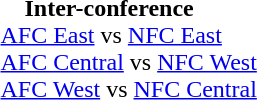<table border=0 style="margin: 0 0 0 1.5;">
<tr valign="top">
<td><br>    <strong>Inter-conference</strong><br>
<a href='#'>AFC East</a> vs <a href='#'>NFC East</a><br>
<a href='#'>AFC Central</a> vs <a href='#'>NFC West</a><br>
<a href='#'>AFC West</a> vs <a href='#'>NFC Central</a><br></td>
<td style="padding-left:40px;"></td>
</tr>
</table>
